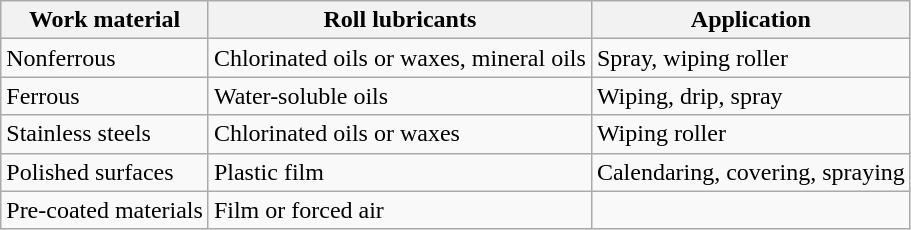<table class="wikitable" border="1">
<tr>
<th>Work material</th>
<th>Roll lubricants</th>
<th>Application</th>
</tr>
<tr>
<td>Nonferrous</td>
<td>Chlorinated oils or waxes, mineral oils</td>
<td>Spray, wiping roller</td>
</tr>
<tr>
<td>Ferrous</td>
<td>Water-soluble oils</td>
<td>Wiping, drip, spray</td>
</tr>
<tr>
<td>Stainless steels</td>
<td>Chlorinated oils or waxes</td>
<td>Wiping roller</td>
</tr>
<tr>
<td>Polished surfaces</td>
<td>Plastic film</td>
<td>Calendaring, covering, spraying</td>
</tr>
<tr>
<td>Pre-coated materials</td>
<td>Film or forced air</td>
<td></td>
</tr>
</table>
